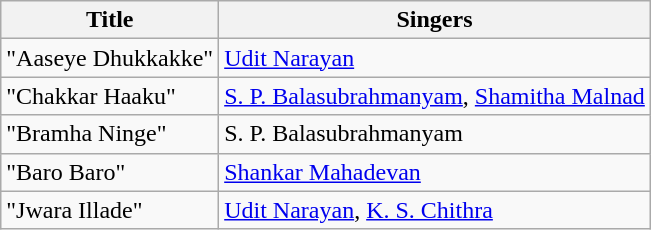<table class="wikitable sortable">
<tr>
<th>Title</th>
<th>Singers</th>
</tr>
<tr>
<td>"Aaseye Dhukkakke"</td>
<td><a href='#'>Udit Narayan</a></td>
</tr>
<tr>
<td>"Chakkar Haaku"</td>
<td><a href='#'>S. P. Balasubrahmanyam</a>, <a href='#'>Shamitha Malnad</a></td>
</tr>
<tr>
<td>"Bramha Ninge"</td>
<td>S. P. Balasubrahmanyam</td>
</tr>
<tr>
<td>"Baro Baro"</td>
<td><a href='#'>Shankar Mahadevan</a></td>
</tr>
<tr>
<td>"Jwara Illade"</td>
<td><a href='#'>Udit Narayan</a>, <a href='#'>K. S. Chithra</a></td>
</tr>
</table>
